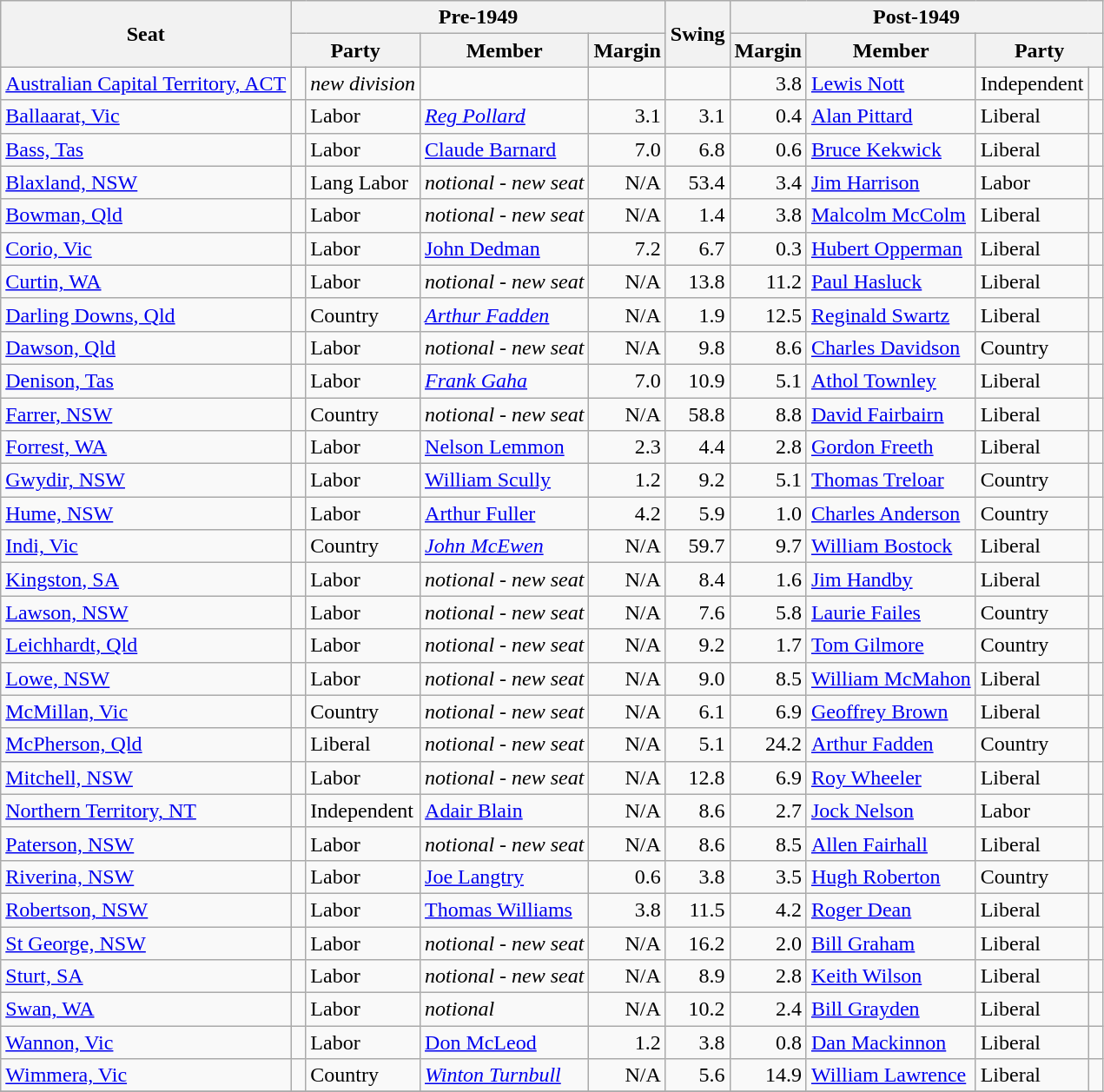<table class="wikitable">
<tr>
<th rowspan="2">Seat</th>
<th colspan="4">Pre-1949</th>
<th rowspan="2">Swing</th>
<th colspan="4">Post-1949</th>
</tr>
<tr>
<th colspan="2">Party</th>
<th>Member</th>
<th>Margin</th>
<th>Margin</th>
<th>Member</th>
<th colspan="2">Party</th>
</tr>
<tr>
<td><a href='#'>Australian Capital Territory, ACT</a></td>
<td></td>
<td><em>new division</em></td>
<td></td>
<td></td>
<td></td>
<td style="text-align:right;">3.8</td>
<td><a href='#'>Lewis Nott</a></td>
<td>Independent</td>
<td> </td>
</tr>
<tr>
<td><a href='#'>Ballaarat, Vic</a></td>
<td> </td>
<td>Labor</td>
<td><em><a href='#'>Reg Pollard</a></em></td>
<td style="text-align:right;">3.1</td>
<td style="text-align:right;">3.1</td>
<td style="text-align:right;">0.4</td>
<td><a href='#'>Alan Pittard</a></td>
<td>Liberal</td>
<td> </td>
</tr>
<tr>
<td><a href='#'>Bass, Tas</a></td>
<td> </td>
<td>Labor</td>
<td><a href='#'>Claude Barnard</a></td>
<td style="text-align:right;">7.0</td>
<td style="text-align:right;">6.8</td>
<td style="text-align:right;">0.6</td>
<td><a href='#'>Bruce Kekwick</a></td>
<td>Liberal</td>
<td> </td>
</tr>
<tr>
<td><a href='#'>Blaxland, NSW</a></td>
<td> </td>
<td>Lang Labor</td>
<td><em>notional - new seat</em></td>
<td style="text-align:right;">N/A</td>
<td style="text-align:right;">53.4</td>
<td style="text-align:right;">3.4</td>
<td><a href='#'>Jim Harrison</a></td>
<td>Labor</td>
<td> </td>
</tr>
<tr>
<td><a href='#'>Bowman, Qld</a></td>
<td> </td>
<td>Labor</td>
<td><em>notional - new seat</em></td>
<td style="text-align:right;">N/A</td>
<td style="text-align:right;">1.4</td>
<td style="text-align:right;">3.8</td>
<td><a href='#'>Malcolm McColm</a></td>
<td>Liberal</td>
<td> </td>
</tr>
<tr>
<td><a href='#'>Corio, Vic</a></td>
<td> </td>
<td>Labor</td>
<td><a href='#'>John Dedman</a></td>
<td style="text-align:right;">7.2</td>
<td style="text-align:right;">6.7</td>
<td style="text-align:right;">0.3</td>
<td><a href='#'>Hubert Opperman</a></td>
<td>Liberal</td>
<td> </td>
</tr>
<tr>
<td><a href='#'>Curtin, WA</a></td>
<td> </td>
<td>Labor</td>
<td><em>notional - new seat</em></td>
<td style="text-align:right;">N/A</td>
<td style="text-align:right;">13.8</td>
<td style="text-align:right;">11.2</td>
<td><a href='#'>Paul Hasluck</a></td>
<td>Liberal</td>
<td> </td>
</tr>
<tr>
<td><a href='#'>Darling Downs, Qld</a></td>
<td> </td>
<td>Country</td>
<td><em><a href='#'>Arthur Fadden</a></em></td>
<td style="text-align:right;">N/A</td>
<td style="text-align:right;">1.9</td>
<td style="text-align:right;">12.5</td>
<td><a href='#'>Reginald Swartz</a></td>
<td>Liberal</td>
<td> </td>
</tr>
<tr>
<td><a href='#'>Dawson, Qld</a></td>
<td> </td>
<td>Labor</td>
<td><em>notional - new seat</em></td>
<td style="text-align:right;">N/A</td>
<td style="text-align:right;">9.8</td>
<td style="text-align:right;">8.6</td>
<td><a href='#'>Charles Davidson</a></td>
<td>Country</td>
<td> </td>
</tr>
<tr>
<td><a href='#'>Denison, Tas</a></td>
<td> </td>
<td>Labor</td>
<td><em><a href='#'>Frank Gaha</a></em></td>
<td style="text-align:right;">7.0</td>
<td style="text-align:right;">10.9</td>
<td style="text-align:right;">5.1</td>
<td><a href='#'>Athol Townley</a></td>
<td>Liberal</td>
<td> </td>
</tr>
<tr>
<td><a href='#'>Farrer, NSW</a></td>
<td> </td>
<td>Country</td>
<td><em>notional - new seat</em></td>
<td style="text-align:right;">N/A</td>
<td style="text-align:right;">58.8</td>
<td style="text-align:right;">8.8</td>
<td><a href='#'>David Fairbairn</a></td>
<td>Liberal</td>
<td> </td>
</tr>
<tr>
<td><a href='#'>Forrest, WA</a></td>
<td> </td>
<td>Labor</td>
<td><a href='#'>Nelson Lemmon</a></td>
<td style="text-align:right;">2.3</td>
<td style="text-align:right;">4.4</td>
<td style="text-align:right;">2.8</td>
<td><a href='#'>Gordon Freeth</a></td>
<td>Liberal</td>
<td> </td>
</tr>
<tr>
<td><a href='#'>Gwydir, NSW</a></td>
<td> </td>
<td>Labor</td>
<td><a href='#'>William Scully</a></td>
<td style="text-align:right;">1.2</td>
<td style="text-align:right;">9.2</td>
<td style="text-align:right;">5.1</td>
<td><a href='#'>Thomas Treloar</a></td>
<td>Country</td>
<td> </td>
</tr>
<tr>
<td><a href='#'>Hume, NSW</a></td>
<td> </td>
<td>Labor</td>
<td><a href='#'>Arthur Fuller</a></td>
<td style="text-align:right;">4.2</td>
<td style="text-align:right;">5.9</td>
<td style="text-align:right;">1.0</td>
<td><a href='#'>Charles Anderson</a></td>
<td>Country</td>
<td> </td>
</tr>
<tr>
<td><a href='#'>Indi, Vic</a></td>
<td> </td>
<td>Country</td>
<td><em><a href='#'>John McEwen</a></em></td>
<td style="text-align:right;">N/A</td>
<td style="text-align:right;">59.7</td>
<td style="text-align:right;">9.7</td>
<td><a href='#'>William Bostock</a></td>
<td>Liberal</td>
<td> </td>
</tr>
<tr>
<td><a href='#'>Kingston, SA</a></td>
<td> </td>
<td>Labor</td>
<td><em>notional - new seat</em></td>
<td style="text-align:right;">N/A</td>
<td style="text-align:right;">8.4</td>
<td style="text-align:right;">1.6</td>
<td><a href='#'>Jim Handby</a></td>
<td>Liberal</td>
<td> </td>
</tr>
<tr>
<td><a href='#'>Lawson, NSW</a></td>
<td> </td>
<td>Labor</td>
<td><em>notional - new seat</em></td>
<td style="text-align:right;">N/A</td>
<td style="text-align:right;">7.6</td>
<td style="text-align:right;">5.8</td>
<td><a href='#'>Laurie Failes</a></td>
<td>Country</td>
<td> </td>
</tr>
<tr>
<td><a href='#'>Leichhardt, Qld</a></td>
<td> </td>
<td>Labor</td>
<td><em>notional - new seat</em></td>
<td style="text-align:right;">N/A</td>
<td style="text-align:right;">9.2</td>
<td style="text-align:right;">1.7</td>
<td><a href='#'>Tom Gilmore</a></td>
<td>Country</td>
<td> </td>
</tr>
<tr>
<td><a href='#'>Lowe, NSW</a></td>
<td> </td>
<td>Labor</td>
<td><em>notional - new seat</em></td>
<td style="text-align:right;">N/A</td>
<td style="text-align:right;">9.0</td>
<td style="text-align:right;">8.5</td>
<td><a href='#'>William McMahon</a></td>
<td>Liberal</td>
<td> </td>
</tr>
<tr>
<td><a href='#'>McMillan, Vic</a></td>
<td> </td>
<td>Country</td>
<td><em>notional - new seat</em></td>
<td style="text-align:right;">N/A</td>
<td style="text-align:right;">6.1</td>
<td style="text-align:right;">6.9</td>
<td><a href='#'>Geoffrey Brown</a></td>
<td>Liberal</td>
<td> </td>
</tr>
<tr>
<td><a href='#'>McPherson, Qld</a></td>
<td> </td>
<td>Liberal</td>
<td><em>notional - new seat</em></td>
<td style="text-align:right;">N/A</td>
<td style="text-align:right;">5.1</td>
<td style="text-align:right;">24.2</td>
<td><a href='#'>Arthur Fadden</a></td>
<td>Country</td>
<td> </td>
</tr>
<tr>
<td><a href='#'>Mitchell, NSW</a></td>
<td> </td>
<td>Labor</td>
<td><em>notional - new seat</em></td>
<td style="text-align:right;">N/A</td>
<td style="text-align:right;">12.8</td>
<td style="text-align:right;">6.9</td>
<td><a href='#'>Roy Wheeler</a></td>
<td>Liberal</td>
<td> </td>
</tr>
<tr>
<td><a href='#'>Northern Territory, NT</a></td>
<td> </td>
<td>Independent</td>
<td><a href='#'>Adair Blain</a></td>
<td style="text-align:right;">N/A</td>
<td style="text-align:right;">8.6</td>
<td style="text-align:right;">2.7</td>
<td><a href='#'>Jock Nelson</a></td>
<td>Labor</td>
<td> </td>
</tr>
<tr>
<td><a href='#'>Paterson, NSW</a></td>
<td> </td>
<td>Labor</td>
<td><em>notional - new seat</em></td>
<td style="text-align:right;">N/A</td>
<td style="text-align:right;">8.6</td>
<td style="text-align:right;">8.5</td>
<td><a href='#'>Allen Fairhall</a></td>
<td>Liberal</td>
<td> </td>
</tr>
<tr>
<td><a href='#'>Riverina, NSW</a></td>
<td> </td>
<td>Labor</td>
<td><a href='#'>Joe Langtry</a></td>
<td style="text-align:right;">0.6</td>
<td style="text-align:right;">3.8</td>
<td style="text-align:right;">3.5</td>
<td><a href='#'>Hugh Roberton</a></td>
<td>Country</td>
<td> </td>
</tr>
<tr>
<td><a href='#'>Robertson, NSW</a></td>
<td> </td>
<td>Labor</td>
<td><a href='#'>Thomas Williams</a></td>
<td style="text-align:right;">3.8</td>
<td style="text-align:right;">11.5</td>
<td style="text-align:right;">4.2</td>
<td><a href='#'>Roger Dean</a></td>
<td>Liberal</td>
<td> </td>
</tr>
<tr>
<td><a href='#'>St George, NSW</a></td>
<td> </td>
<td>Labor</td>
<td><em>notional - new seat</em></td>
<td style="text-align:right;">N/A</td>
<td style="text-align:right;">16.2</td>
<td style="text-align:right;">2.0</td>
<td><a href='#'>Bill Graham</a></td>
<td>Liberal</td>
<td> </td>
</tr>
<tr>
<td><a href='#'>Sturt, SA</a></td>
<td> </td>
<td>Labor</td>
<td><em>notional - new seat</em></td>
<td style="text-align:right;">N/A</td>
<td style="text-align:right;">8.9</td>
<td style="text-align:right;">2.8</td>
<td><a href='#'>Keith Wilson</a></td>
<td>Liberal</td>
<td> </td>
</tr>
<tr>
<td><a href='#'>Swan, WA</a></td>
<td> </td>
<td>Labor</td>
<td><em>notional</em></td>
<td style="text-align:right;">N/A</td>
<td style="text-align:right;">10.2</td>
<td style="text-align:right;">2.4</td>
<td><a href='#'>Bill Grayden</a></td>
<td>Liberal</td>
<td> </td>
</tr>
<tr>
<td><a href='#'>Wannon, Vic</a></td>
<td> </td>
<td>Labor</td>
<td><a href='#'>Don McLeod</a></td>
<td style="text-align:right;">1.2</td>
<td style="text-align:right;">3.8</td>
<td style="text-align:right;">0.8</td>
<td><a href='#'>Dan Mackinnon</a></td>
<td>Liberal</td>
<td> </td>
</tr>
<tr>
<td><a href='#'>Wimmera, Vic</a></td>
<td> </td>
<td>Country</td>
<td><em><a href='#'>Winton Turnbull</a></em></td>
<td style="text-align:right;">N/A</td>
<td style="text-align:right;">5.6</td>
<td style="text-align:right;">14.9</td>
<td><a href='#'>William Lawrence</a></td>
<td>Liberal</td>
<td> </td>
</tr>
<tr>
</tr>
</table>
